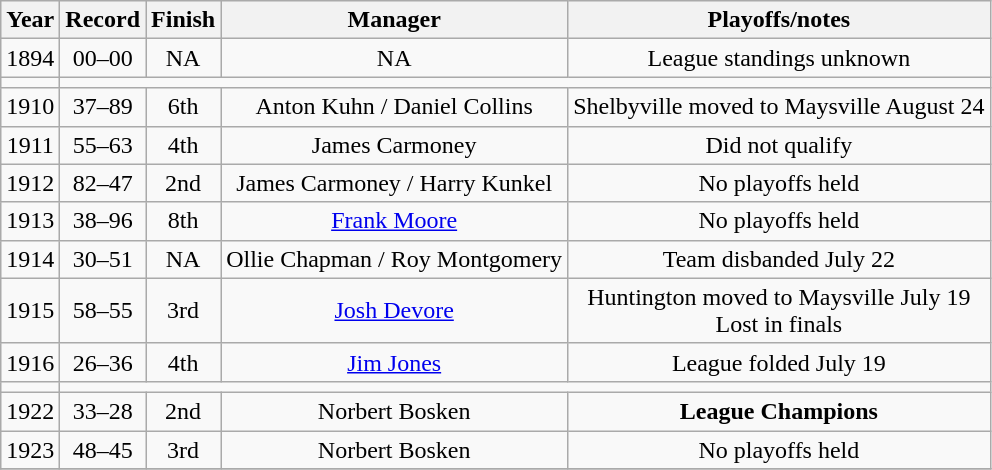<table class="wikitable">
<tr style="background: #F2F2F2;">
<th>Year</th>
<th>Record</th>
<th>Finish</th>
<th>Manager</th>
<th>Playoffs/notes</th>
</tr>
<tr align=center>
<td>1894</td>
<td>00–00</td>
<td>NA</td>
<td>NA</td>
<td>League standings unknown</td>
</tr>
<tr align=center>
<td></td>
</tr>
<tr align=center>
<td>1910</td>
<td>37–89</td>
<td>6th</td>
<td>Anton Kuhn / Daniel Collins</td>
<td>Shelbyville moved to Maysville August 24</td>
</tr>
<tr align=center>
<td>1911</td>
<td>55–63</td>
<td>4th</td>
<td>James Carmoney</td>
<td>Did not qualify</td>
</tr>
<tr align=center>
<td>1912</td>
<td>82–47</td>
<td>2nd</td>
<td>James Carmoney / Harry Kunkel</td>
<td>No playoffs held</td>
</tr>
<tr align=center>
<td>1913</td>
<td>38–96</td>
<td>8th</td>
<td><a href='#'>Frank Moore</a></td>
<td>No playoffs held</td>
</tr>
<tr align=center>
<td>1914</td>
<td>30–51</td>
<td>NA</td>
<td>Ollie Chapman / Roy Montgomery</td>
<td>Team disbanded July 22</td>
</tr>
<tr align=center>
<td>1915</td>
<td>58–55</td>
<td>3rd</td>
<td><a href='#'>Josh Devore</a></td>
<td>Huntington moved to Maysville July 19<br>Lost in finals</td>
</tr>
<tr align=center>
<td>1916</td>
<td>26–36</td>
<td>4th</td>
<td><a href='#'>Jim Jones</a></td>
<td>League folded July 19</td>
</tr>
<tr align=center>
<td></td>
</tr>
<tr align=center>
<td>1922</td>
<td>33–28</td>
<td>2nd</td>
<td>Norbert Bosken</td>
<td><strong>League Champions</strong></td>
</tr>
<tr align=center>
<td>1923</td>
<td>48–45</td>
<td>3rd</td>
<td>Norbert Bosken</td>
<td>No playoffs held</td>
</tr>
<tr align=center>
</tr>
</table>
